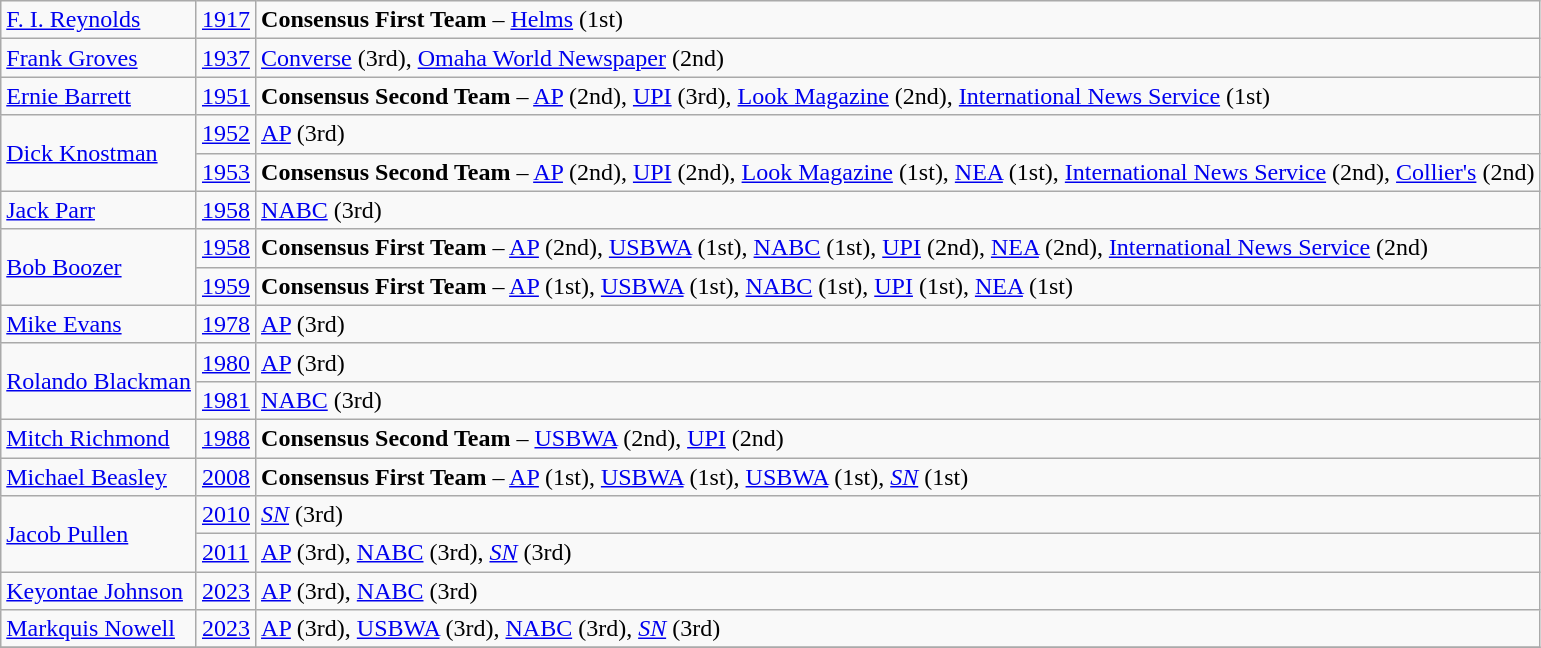<table class="wikitable">
<tr>
<td><a href='#'>F. I. Reynolds</a></td>
<td><a href='#'>1917</a></td>
<td><strong>Consensus First Team</strong> – <a href='#'>Helms</a> (1st)</td>
</tr>
<tr>
<td><a href='#'>Frank Groves</a></td>
<td><a href='#'>1937</a></td>
<td><a href='#'>Converse</a> (3rd), <a href='#'>Omaha World Newspaper</a> (2nd)</td>
</tr>
<tr>
<td><a href='#'>Ernie Barrett</a></td>
<td><a href='#'>1951</a></td>
<td><strong>Consensus Second Team</strong> – <a href='#'>AP</a> (2nd), <a href='#'>UPI</a> (3rd), <a href='#'>Look Magazine</a> (2nd), <a href='#'>International News Service</a> (1st)</td>
</tr>
<tr>
<td rowspan=2><a href='#'>Dick Knostman</a></td>
<td><a href='#'>1952</a></td>
<td><a href='#'>AP</a> (3rd)</td>
</tr>
<tr>
<td><a href='#'>1953</a></td>
<td><strong>Consensus Second Team</strong> – <a href='#'>AP</a> (2nd), <a href='#'>UPI</a> (2nd), <a href='#'>Look Magazine</a> (1st), <a href='#'>NEA</a> (1st), <a href='#'>International News Service</a> (2nd), <a href='#'>Collier's</a> (2nd)</td>
</tr>
<tr>
<td><a href='#'>Jack Parr</a></td>
<td><a href='#'>1958</a></td>
<td><a href='#'>NABC</a> (3rd)</td>
</tr>
<tr>
<td rowspan=2><a href='#'>Bob Boozer</a></td>
<td><a href='#'>1958</a></td>
<td><strong>Consensus First Team</strong> – <a href='#'>AP</a> (2nd), <a href='#'>USBWA</a> (1st), <a href='#'>NABC</a> (1st), <a href='#'>UPI</a> (2nd), <a href='#'>NEA</a> (2nd),  <a href='#'>International News Service</a> (2nd)</td>
</tr>
<tr>
<td><a href='#'>1959</a></td>
<td><strong>Consensus First Team</strong> – <a href='#'>AP</a> (1st), <a href='#'>USBWA</a> (1st), <a href='#'>NABC</a> (1st), <a href='#'>UPI</a> (1st), <a href='#'>NEA</a> (1st)</td>
</tr>
<tr>
<td><a href='#'>Mike Evans</a></td>
<td><a href='#'>1978</a></td>
<td><a href='#'>AP</a> (3rd)</td>
</tr>
<tr>
<td rowspan=2><a href='#'>Rolando Blackman</a></td>
<td><a href='#'>1980</a></td>
<td><a href='#'>AP</a> (3rd)</td>
</tr>
<tr>
<td><a href='#'>1981</a></td>
<td><a href='#'>NABC</a> (3rd)</td>
</tr>
<tr>
<td><a href='#'>Mitch Richmond</a></td>
<td><a href='#'>1988</a></td>
<td><strong>Consensus Second Team</strong> – <a href='#'>USBWA</a> (2nd), <a href='#'>UPI</a> (2nd)</td>
</tr>
<tr>
<td><a href='#'>Michael Beasley</a></td>
<td><a href='#'>2008</a></td>
<td><strong>Consensus First Team</strong> – <a href='#'>AP</a> (1st), <a href='#'>USBWA</a> (1st), <a href='#'>USBWA</a> (1st), <em><a href='#'>SN</a></em> (1st)</td>
</tr>
<tr>
<td rowspan=2><a href='#'>Jacob Pullen</a></td>
<td><a href='#'>2010</a></td>
<td><em><a href='#'>SN</a></em> (3rd)</td>
</tr>
<tr>
<td><a href='#'>2011</a></td>
<td><a href='#'>AP</a> (3rd), <a href='#'>NABC</a> (3rd), <em><a href='#'>SN</a></em> (3rd)</td>
</tr>
<tr>
<td><a href='#'>Keyontae Johnson</a></td>
<td><a href='#'>2023</a></td>
<td><a href='#'>AP</a> (3rd), <a href='#'>NABC</a> (3rd)</td>
</tr>
<tr>
<td><a href='#'>Markquis Nowell</a></td>
<td><a href='#'>2023</a></td>
<td><a href='#'>AP</a> (3rd), <a href='#'>USBWA</a> (3rd), <a href='#'>NABC</a> (3rd), <em><a href='#'>SN</a></em> (3rd)</td>
</tr>
<tr>
</tr>
</table>
